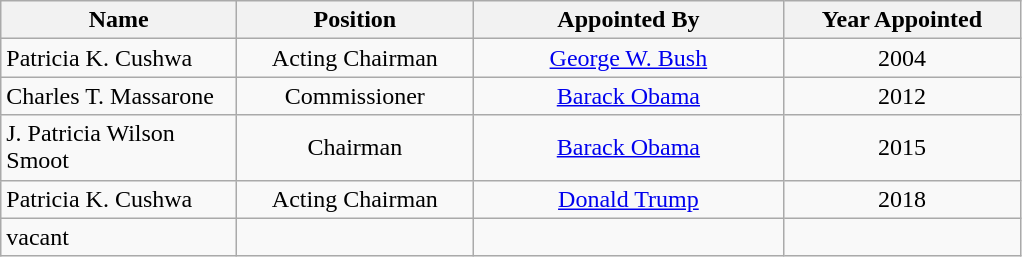<table class="wikitable" style="text-align:center">
<tr>
<th width=150>Name</th>
<th width=150>Position</th>
<th width=200>Appointed By</th>
<th width=150>Year Appointed</th>
</tr>
<tr>
<td style="text-align:left;">Patricia K. Cushwa</td>
<td>Acting Chairman</td>
<td><a href='#'>George W. Bush</a></td>
<td>2004</td>
</tr>
<tr>
<td style="text-align:left;">Charles T. Massarone</td>
<td>Commissioner</td>
<td><a href='#'>Barack Obama</a></td>
<td>2012</td>
</tr>
<tr>
<td style="text-align:left;">J. Patricia Wilson Smoot</td>
<td>Chairman</td>
<td><a href='#'>Barack Obama</a></td>
<td>2015</td>
</tr>
<tr>
<td style="text-align:left;">Patricia K. Cushwa</td>
<td>Acting Chairman</td>
<td><a href='#'>Donald Trump</a></td>
<td>2018</td>
</tr>
<tr>
<td style="text-align:left;">vacant</td>
<td></td>
<td></td>
<td></td>
</tr>
</table>
